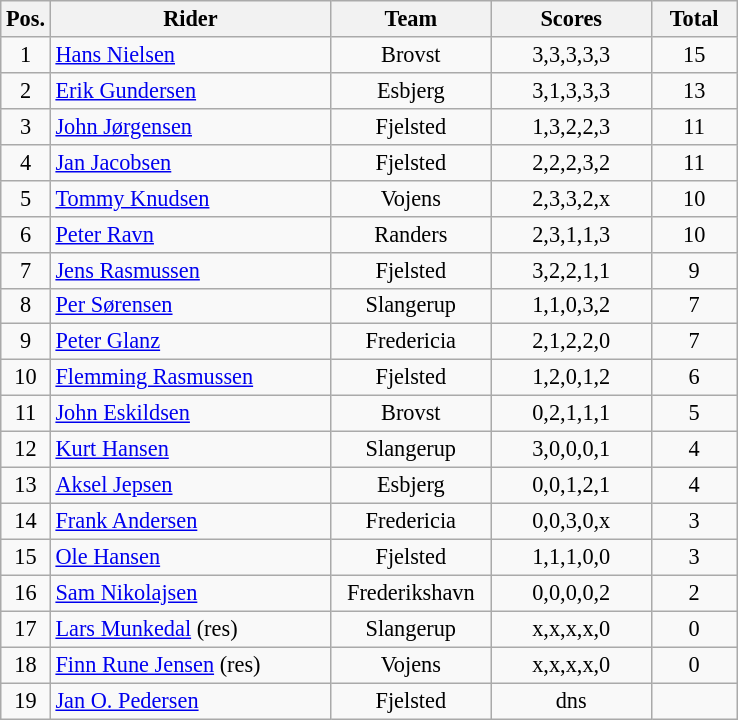<table class=wikitable style="font-size:93%;">
<tr>
<th width=25px>Pos.</th>
<th width=180px>Rider</th>
<th width=100px>Team</th>
<th width=100px>Scores</th>
<th width=50px>Total</th>
</tr>
<tr align=center>
<td>1</td>
<td align=left><a href='#'>Hans Nielsen</a></td>
<td>Brovst</td>
<td>3,3,3,3,3</td>
<td>15</td>
</tr>
<tr align=center>
<td>2</td>
<td align=left><a href='#'>Erik Gundersen</a></td>
<td>Esbjerg</td>
<td>3,1,3,3,3</td>
<td>13</td>
</tr>
<tr align=center>
<td>3</td>
<td align=left><a href='#'>John Jørgensen</a></td>
<td>Fjelsted</td>
<td>1,3,2,2,3</td>
<td>11</td>
</tr>
<tr align=center>
<td>4</td>
<td align=left><a href='#'>Jan Jacobsen</a></td>
<td>Fjelsted</td>
<td>2,2,2,3,2</td>
<td>11</td>
</tr>
<tr align=center>
<td>5</td>
<td align=left><a href='#'>Tommy Knudsen</a></td>
<td>Vojens</td>
<td>2,3,3,2,x</td>
<td>10</td>
</tr>
<tr align=center>
<td>6</td>
<td align=left><a href='#'>Peter Ravn</a></td>
<td>Randers</td>
<td>2,3,1,1,3</td>
<td>10</td>
</tr>
<tr align=center>
<td>7</td>
<td align=left><a href='#'>Jens Rasmussen</a></td>
<td>Fjelsted</td>
<td>3,2,2,1,1</td>
<td>9</td>
</tr>
<tr align=center>
<td>8</td>
<td align=left><a href='#'>Per Sørensen</a></td>
<td>Slangerup</td>
<td>1,1,0,3,2</td>
<td>7</td>
</tr>
<tr align=center>
<td>9</td>
<td align=left><a href='#'>Peter Glanz</a></td>
<td>Fredericia</td>
<td>2,1,2,2,0</td>
<td>7</td>
</tr>
<tr align=center>
<td>10</td>
<td align=left><a href='#'>Flemming Rasmussen</a></td>
<td>Fjelsted</td>
<td>1,2,0,1,2</td>
<td>6</td>
</tr>
<tr align=center>
<td>11</td>
<td align=left><a href='#'>John Eskildsen</a></td>
<td>Brovst</td>
<td>0,2,1,1,1</td>
<td>5</td>
</tr>
<tr align=center>
<td>12</td>
<td align=left><a href='#'>Kurt Hansen</a></td>
<td>Slangerup</td>
<td>3,0,0,0,1</td>
<td>4</td>
</tr>
<tr align=center>
<td>13</td>
<td align=left><a href='#'>Aksel Jepsen</a></td>
<td>Esbjerg</td>
<td>0,0,1,2,1</td>
<td>4</td>
</tr>
<tr align=center>
<td>14</td>
<td align=left><a href='#'>Frank Andersen</a></td>
<td>Fredericia</td>
<td>0,0,3,0,x</td>
<td>3</td>
</tr>
<tr align=center>
<td>15</td>
<td align=left><a href='#'>Ole Hansen</a></td>
<td>Fjelsted</td>
<td>1,1,1,0,0</td>
<td>3</td>
</tr>
<tr align=center>
<td>16</td>
<td align=left><a href='#'>Sam Nikolajsen</a></td>
<td>Frederikshavn</td>
<td>0,0,0,0,2</td>
<td>2</td>
</tr>
<tr align=center>
<td>17</td>
<td align=left><a href='#'>Lars Munkedal</a> (res)</td>
<td>Slangerup</td>
<td>x,x,x,x,0</td>
<td>0</td>
</tr>
<tr align=center>
<td>18</td>
<td align=left><a href='#'>Finn Rune Jensen</a> (res)</td>
<td>Vojens</td>
<td>x,x,x,x,0</td>
<td>0</td>
</tr>
<tr align=center>
<td>19</td>
<td align=left><a href='#'>Jan O. Pedersen</a></td>
<td>Fjelsted</td>
<td>dns</td>
<td></td>
</tr>
</table>
